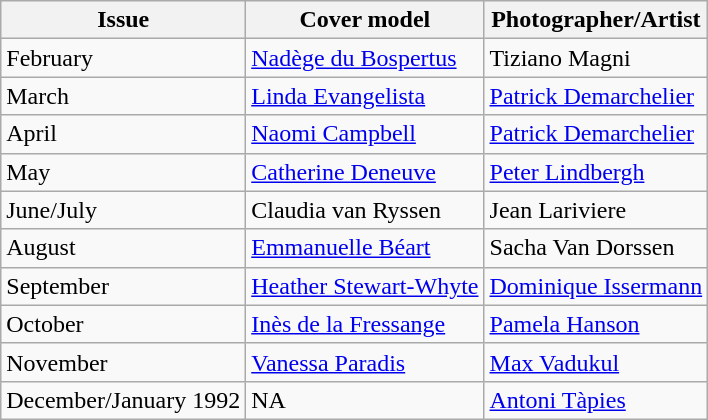<table class="sortable wikitable">
<tr>
<th>Issue</th>
<th>Cover model</th>
<th>Photographer/Artist</th>
</tr>
<tr>
<td>February</td>
<td><a href='#'>Nadège du Bospertus</a></td>
<td>Tiziano Magni</td>
</tr>
<tr>
<td>March</td>
<td><a href='#'>Linda Evangelista</a></td>
<td><a href='#'>Patrick Demarchelier</a></td>
</tr>
<tr>
<td>April</td>
<td><a href='#'>Naomi Campbell</a></td>
<td><a href='#'>Patrick Demarchelier</a></td>
</tr>
<tr>
<td>May</td>
<td><a href='#'>Catherine Deneuve</a></td>
<td><a href='#'>Peter Lindbergh</a></td>
</tr>
<tr>
<td>June/July</td>
<td>Claudia van Ryssen</td>
<td>Jean Lariviere</td>
</tr>
<tr>
<td>August</td>
<td><a href='#'>Emmanuelle Béart</a></td>
<td>Sacha Van Dorssen</td>
</tr>
<tr>
<td>September</td>
<td><a href='#'>Heather Stewart-Whyte</a></td>
<td><a href='#'>Dominique Issermann</a></td>
</tr>
<tr>
<td>October</td>
<td><a href='#'>Inès de la Fressange</a></td>
<td><a href='#'>Pamela Hanson</a></td>
</tr>
<tr>
<td>November</td>
<td><a href='#'>Vanessa Paradis</a></td>
<td><a href='#'>Max Vadukul</a></td>
</tr>
<tr>
<td>December/January 1992</td>
<td>NA</td>
<td><a href='#'>Antoni Tàpies</a></td>
</tr>
</table>
